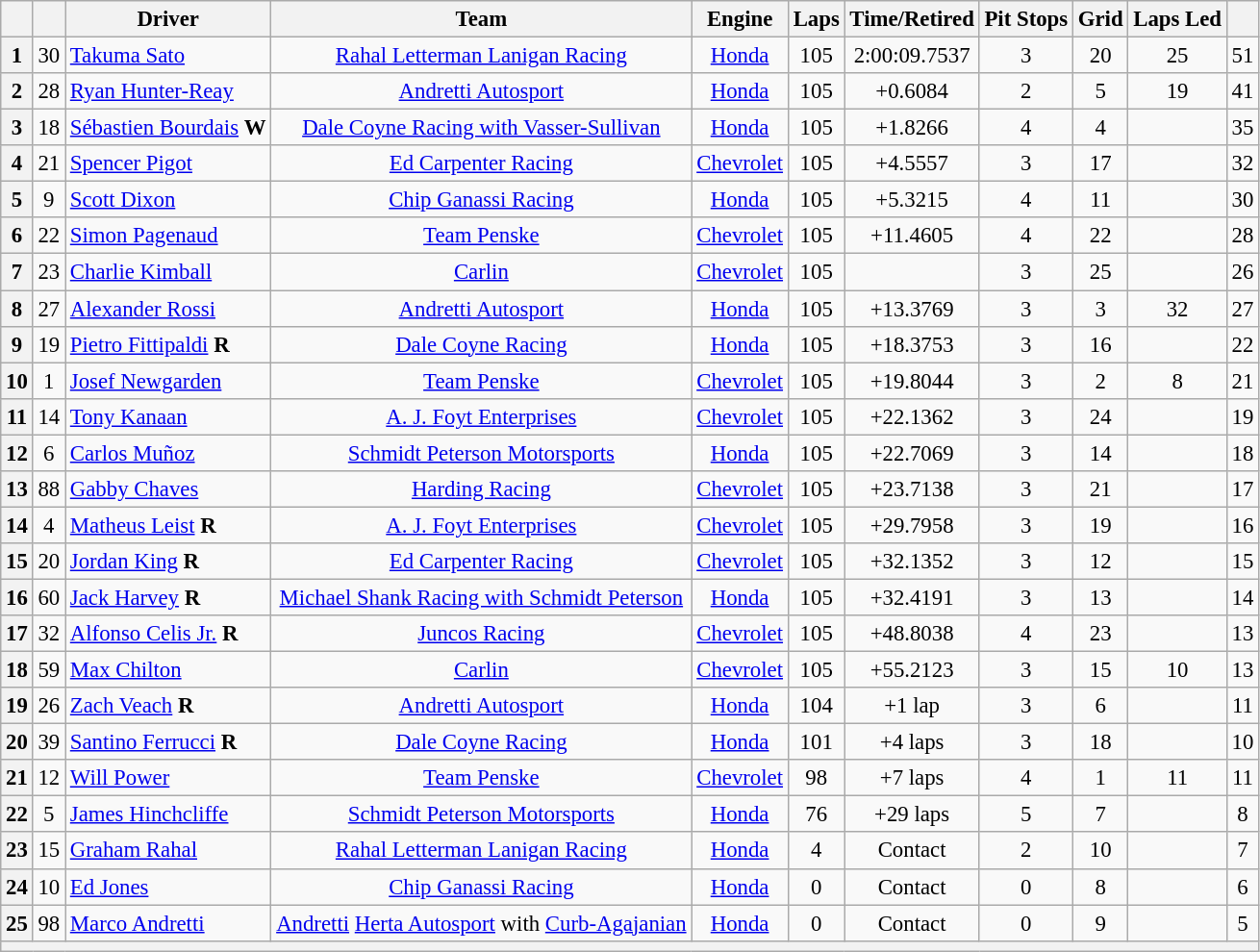<table class="wikitable" style="text-align:center; font-size: 95%;">
<tr>
<th></th>
<th></th>
<th>Driver</th>
<th>Team</th>
<th>Engine</th>
<th>Laps</th>
<th>Time/Retired</th>
<th>Pit Stops</th>
<th>Grid</th>
<th>Laps Led</th>
<th></th>
</tr>
<tr>
<th>1</th>
<td>30</td>
<td align="left"> <a href='#'>Takuma Sato</a></td>
<td><a href='#'>Rahal Letterman Lanigan Racing</a></td>
<td><a href='#'>Honda</a></td>
<td>105</td>
<td>2:00:09.7537</td>
<td>3</td>
<td>20</td>
<td>25</td>
<td>51</td>
</tr>
<tr>
<th>2</th>
<td>28</td>
<td align="left"> <a href='#'>Ryan Hunter-Reay</a></td>
<td><a href='#'>Andretti Autosport</a></td>
<td><a href='#'>Honda</a></td>
<td>105</td>
<td>+0.6084</td>
<td>2</td>
<td>5</td>
<td>19</td>
<td>41</td>
</tr>
<tr>
<th>3</th>
<td>18</td>
<td align="left"> <a href='#'>Sébastien Bourdais</a> <strong><span>W</span></strong></td>
<td><a href='#'>Dale Coyne Racing with Vasser-Sullivan</a></td>
<td><a href='#'>Honda</a></td>
<td>105</td>
<td>+1.8266</td>
<td>4</td>
<td>4</td>
<td></td>
<td>35</td>
</tr>
<tr>
<th>4</th>
<td>21</td>
<td align="left"> <a href='#'>Spencer Pigot</a></td>
<td><a href='#'>Ed Carpenter Racing</a></td>
<td><a href='#'>Chevrolet</a></td>
<td>105</td>
<td>+4.5557</td>
<td>3</td>
<td>17</td>
<td></td>
<td>32</td>
</tr>
<tr>
<th>5</th>
<td>9</td>
<td align="left"> <a href='#'>Scott Dixon</a></td>
<td><a href='#'>Chip Ganassi Racing</a></td>
<td><a href='#'>Honda</a></td>
<td>105</td>
<td>+5.3215</td>
<td>4</td>
<td>11</td>
<td></td>
<td>30</td>
</tr>
<tr>
<th>6</th>
<td>22</td>
<td align="left"> <a href='#'>Simon Pagenaud</a></td>
<td><a href='#'>Team Penske</a></td>
<td><a href='#'>Chevrolet</a></td>
<td>105</td>
<td>+11.4605</td>
<td>4</td>
<td>22</td>
<td></td>
<td>28</td>
</tr>
<tr>
<th>7</th>
<td>23</td>
<td align="left"> <a href='#'>Charlie Kimball</a></td>
<td><a href='#'>Carlin</a></td>
<td><a href='#'>Chevrolet</a></td>
<td>105</td>
<td></td>
<td>3</td>
<td>25</td>
<td></td>
<td>26</td>
</tr>
<tr>
<th>8</th>
<td>27</td>
<td align="left"> <a href='#'>Alexander Rossi</a></td>
<td><a href='#'>Andretti Autosport</a></td>
<td><a href='#'>Honda</a></td>
<td>105</td>
<td>+13.3769</td>
<td>3</td>
<td>3</td>
<td>32</td>
<td>27</td>
</tr>
<tr>
<th>9</th>
<td>19</td>
<td align="left"> <a href='#'>Pietro Fittipaldi</a> <strong><span>R</span></strong></td>
<td><a href='#'>Dale Coyne Racing</a></td>
<td><a href='#'>Honda</a></td>
<td>105</td>
<td>+18.3753</td>
<td>3</td>
<td>16</td>
<td></td>
<td>22</td>
</tr>
<tr>
<th>10</th>
<td>1</td>
<td align="left"> <a href='#'>Josef Newgarden</a></td>
<td><a href='#'>Team Penske</a></td>
<td><a href='#'>Chevrolet</a></td>
<td>105</td>
<td>+19.8044</td>
<td>3</td>
<td>2</td>
<td>8</td>
<td>21</td>
</tr>
<tr>
<th>11</th>
<td>14</td>
<td align="left"> <a href='#'>Tony Kanaan</a></td>
<td><a href='#'>A. J. Foyt Enterprises</a></td>
<td><a href='#'>Chevrolet</a></td>
<td>105</td>
<td>+22.1362</td>
<td>3</td>
<td>24</td>
<td></td>
<td>19</td>
</tr>
<tr>
<th>12</th>
<td>6</td>
<td align="left"> <a href='#'>Carlos Muñoz</a></td>
<td><a href='#'>Schmidt Peterson Motorsports</a></td>
<td><a href='#'>Honda</a></td>
<td>105</td>
<td>+22.7069</td>
<td>3</td>
<td>14</td>
<td></td>
<td>18</td>
</tr>
<tr>
<th>13</th>
<td>88</td>
<td align="left"> <a href='#'>Gabby Chaves</a></td>
<td><a href='#'>Harding Racing</a></td>
<td><a href='#'>Chevrolet</a></td>
<td>105</td>
<td>+23.7138</td>
<td>3</td>
<td>21</td>
<td></td>
<td>17</td>
</tr>
<tr>
<th>14</th>
<td>4</td>
<td align="left"> <a href='#'>Matheus Leist</a> <strong><span>R</span></strong></td>
<td><a href='#'>A. J. Foyt Enterprises</a></td>
<td><a href='#'>Chevrolet</a></td>
<td>105</td>
<td>+29.7958</td>
<td>3</td>
<td>19</td>
<td></td>
<td>16</td>
</tr>
<tr>
<th>15</th>
<td>20</td>
<td align="left"> <a href='#'>Jordan King</a> <strong><span>R</span></strong></td>
<td><a href='#'>Ed Carpenter Racing</a></td>
<td><a href='#'>Chevrolet</a></td>
<td>105</td>
<td>+32.1352</td>
<td>3</td>
<td>12</td>
<td></td>
<td>15</td>
</tr>
<tr>
<th>16</th>
<td>60</td>
<td align="left"> <a href='#'>Jack Harvey</a> <strong><span>R</span></strong></td>
<td><a href='#'>Michael Shank Racing with Schmidt Peterson</a></td>
<td><a href='#'>Honda</a></td>
<td>105</td>
<td>+32.4191</td>
<td>3</td>
<td>13</td>
<td></td>
<td>14</td>
</tr>
<tr>
<th>17</th>
<td>32</td>
<td align="left"> <a href='#'>Alfonso Celis Jr.</a> <strong><span>R</span></strong></td>
<td><a href='#'>Juncos Racing</a></td>
<td><a href='#'>Chevrolet</a></td>
<td>105</td>
<td>+48.8038</td>
<td>4</td>
<td>23</td>
<td></td>
<td>13</td>
</tr>
<tr>
<th>18</th>
<td>59</td>
<td align="left"> <a href='#'>Max Chilton</a></td>
<td><a href='#'>Carlin</a></td>
<td><a href='#'>Chevrolet</a></td>
<td>105</td>
<td>+55.2123</td>
<td>3</td>
<td>15</td>
<td>10</td>
<td>13</td>
</tr>
<tr>
<th>19</th>
<td>26</td>
<td align="left"> <a href='#'>Zach Veach</a> <strong><span>R</span></strong></td>
<td><a href='#'>Andretti Autosport</a></td>
<td><a href='#'>Honda</a></td>
<td>104</td>
<td>+1 lap</td>
<td>3</td>
<td>6</td>
<td></td>
<td>11</td>
</tr>
<tr>
<th>20</th>
<td>39</td>
<td align="left"> <a href='#'>Santino Ferrucci</a> <strong><span>R</span></strong></td>
<td><a href='#'>Dale Coyne Racing</a></td>
<td><a href='#'>Honda</a></td>
<td>101</td>
<td>+4 laps</td>
<td>3</td>
<td>18</td>
<td></td>
<td>10</td>
</tr>
<tr>
<th>21</th>
<td>12</td>
<td align="left"> <a href='#'>Will Power</a></td>
<td><a href='#'>Team Penske</a></td>
<td><a href='#'>Chevrolet</a></td>
<td>98</td>
<td>+7 laps</td>
<td>4</td>
<td>1</td>
<td>11</td>
<td>11</td>
</tr>
<tr>
<th>22</th>
<td>5</td>
<td align="left"> <a href='#'>James Hinchcliffe</a></td>
<td><a href='#'>Schmidt Peterson Motorsports</a></td>
<td><a href='#'>Honda</a></td>
<td>76</td>
<td>+29 laps</td>
<td>5</td>
<td>7</td>
<td></td>
<td>8</td>
</tr>
<tr>
<th>23</th>
<td>15</td>
<td align="left"> <a href='#'>Graham Rahal</a></td>
<td><a href='#'>Rahal Letterman Lanigan Racing</a></td>
<td><a href='#'>Honda</a></td>
<td>4</td>
<td>Contact</td>
<td>2</td>
<td>10</td>
<td></td>
<td>7</td>
</tr>
<tr>
<th>24</th>
<td>10</td>
<td align="left"> <a href='#'>Ed Jones</a></td>
<td><a href='#'>Chip Ganassi Racing</a></td>
<td><a href='#'>Honda</a></td>
<td>0</td>
<td>Contact</td>
<td>0</td>
<td>8</td>
<td></td>
<td>6</td>
</tr>
<tr>
<th>25</th>
<td>98</td>
<td align="left"> <a href='#'>Marco Andretti</a></td>
<td><a href='#'>Andretti</a> <a href='#'>Herta Autosport</a> with <a href='#'>Curb-Agajanian</a></td>
<td><a href='#'>Honda</a></td>
<td>0</td>
<td>Contact</td>
<td>0</td>
<td>9</td>
<td></td>
<td>5</td>
</tr>
<tr>
<th colspan="11"></th>
</tr>
</table>
